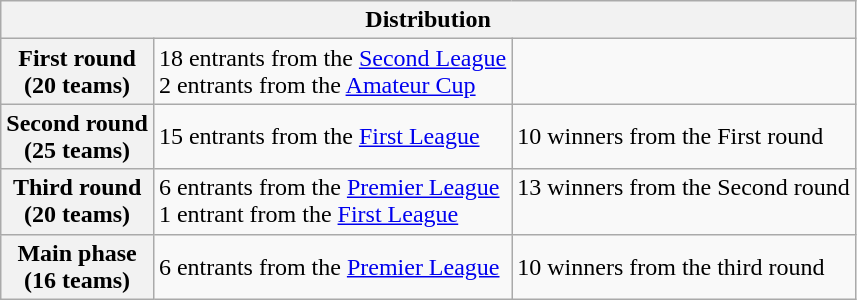<table class="wikitable">
<tr>
<th colspan=4>Distribution</th>
</tr>
<tr>
<th colspan=2>First round<br> (20 teams)</th>
<td>18 entrants from the <a href='#'>Second League</a><br>2 entrants from the <a href='#'>Amateur Cup</a></td>
<td></td>
</tr>
<tr>
<th colspan=2>Second round<br> (25 teams)</th>
<td>15 entrants from the <a href='#'>First League</a></td>
<td>10 winners from the First round</td>
</tr>
<tr>
<th colspan=2>Third round<br> (20 teams)</th>
<td>6 entrants from the <a href='#'>Premier League</a><br>1 entrant from the <a href='#'>First League</a></td>
<td>13 winners from the Second round<br><br></td>
</tr>
<tr>
<th colspan=2>Main phase<br> (16 teams)</th>
<td>6 entrants from the <a href='#'>Premier League</a></td>
<td>10 winners from the third round</td>
</tr>
</table>
